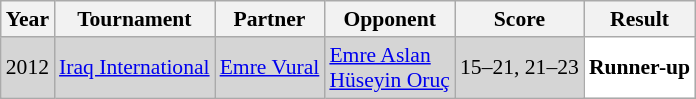<table class="sortable wikitable" style="font-size: 90%;">
<tr>
<th>Year</th>
<th>Tournament</th>
<th>Partner</th>
<th>Opponent</th>
<th>Score</th>
<th>Result</th>
</tr>
<tr style="background:#D5D5D5">
<td align="center">2012</td>
<td align="left"><a href='#'>Iraq International</a></td>
<td align="left"> <a href='#'>Emre Vural</a></td>
<td align="left"> <a href='#'>Emre Aslan</a><br> <a href='#'>Hüseyin Oruç</a></td>
<td align="left">15–21, 21–23</td>
<td style="text-align:left; background:white"> <strong>Runner-up</strong></td>
</tr>
</table>
